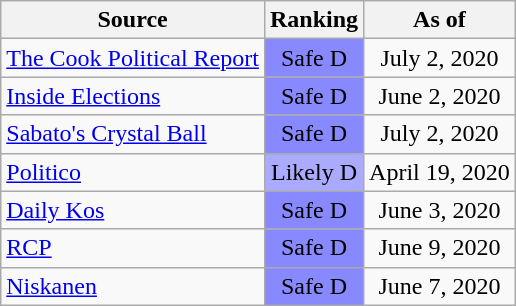<table class="wikitable" style="text-align:center">
<tr>
<th>Source</th>
<th>Ranking</th>
<th>As of</th>
</tr>
<tr>
<td align=left><a href='#'>The Cook Political Report</a></td>
<td style="background:#88f" data-sort-value=-4>Safe D</td>
<td>July 2, 2020</td>
</tr>
<tr>
<td align=left><a href='#'>Inside Elections</a></td>
<td style="background:#88f" data-sort-value=-4>Safe D</td>
<td>June 2, 2020</td>
</tr>
<tr>
<td align=left><a href='#'>Sabato's Crystal Ball</a></td>
<td style="background:#88f" data-sort-value=-4>Safe D</td>
<td>July 2, 2020</td>
</tr>
<tr>
<td align="left"><a href='#'>Politico</a></td>
<td style="background:#aaf" data-sort-value=-3>Likely D</td>
<td>April 19, 2020</td>
</tr>
<tr>
<td align="left"><a href='#'>Daily Kos</a></td>
<td style="background:#88f" data-sort-value=-4>Safe D</td>
<td>June 3, 2020</td>
</tr>
<tr>
<td align="left"><a href='#'>RCP</a></td>
<td style="background:#88f" data-sort-value=-4>Safe D</td>
<td>June 9, 2020</td>
</tr>
<tr>
<td align="left"><a href='#'>Niskanen</a></td>
<td style="background:#88f" data-sort-value=-4>Safe D</td>
<td>June 7, 2020</td>
</tr>
</table>
